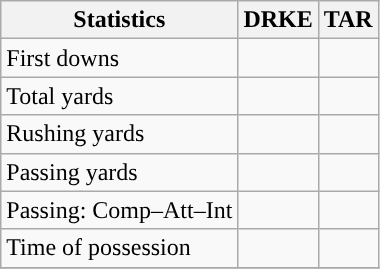<table class="wikitable" style="float: left;">
<tr>
<th>Statistics</th>
<th>DRKE</th>
<th>TAR</th>
</tr>
<tr>
<td>First downs</td>
<td></td>
<td></td>
</tr>
<tr>
<td>Total yards</td>
<td></td>
<td></td>
</tr>
<tr>
<td>Rushing yards</td>
<td></td>
<td></td>
</tr>
<tr>
<td>Passing yards</td>
<td></td>
<td></td>
</tr>
<tr>
<td>Passing: Comp–Att–Int</td>
<td></td>
<td></td>
</tr>
<tr>
<td>Time of possession</td>
<td></td>
<td></td>
</tr>
<tr>
</tr>
</table>
